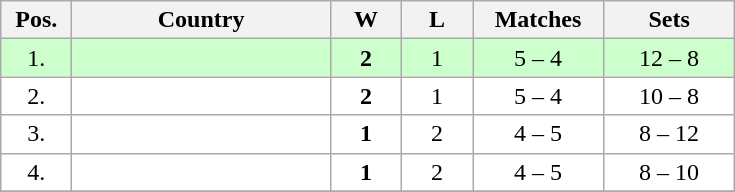<table class="wikitable" style="text-align:center;">
<tr>
<th width=40>Pos.</th>
<th width=165>Country</th>
<th width=40>W</th>
<th width=40>L</th>
<th width=80>Matches</th>
<th width=80>Sets</th>
</tr>
<tr style="background:#ccffcc;">
<td>1.</td>
<td style="text-align:left;"></td>
<td><strong>2</strong></td>
<td>1</td>
<td>5 – 4</td>
<td>12 – 8</td>
</tr>
<tr style="background:#ffffff;">
<td>2.</td>
<td style="text-align:left;"></td>
<td><strong>2</strong></td>
<td>1</td>
<td>5 – 4</td>
<td>10 – 8</td>
</tr>
<tr style="background:#ffffff;">
<td>3.</td>
<td style="text-align:left;"></td>
<td><strong>1</strong></td>
<td>2</td>
<td>4 – 5</td>
<td>8 – 12</td>
</tr>
<tr style="background:#ffffff;">
<td>4.</td>
<td style="text-align:left;"></td>
<td><strong>1</strong></td>
<td>2</td>
<td>4 – 5</td>
<td>8 – 10</td>
</tr>
<tr>
</tr>
</table>
